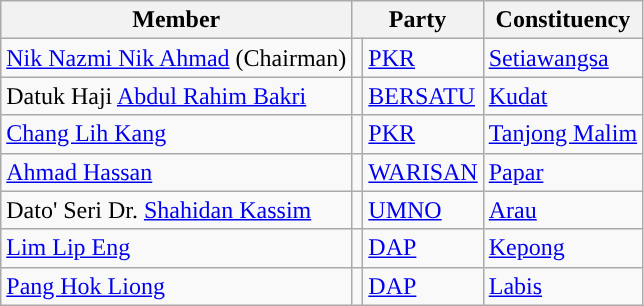<table class="sortable wikitable">
<tr>
<th valign="top">Member</th>
<th colspan="2" valign="top">Party</th>
<th valign="top">Constituency</th>
</tr>
<tr>
<td><a href='#'>Nik Nazmi Nik Ahmad</a>  (Chairman)</td>
<td></td>
<td><a href='#'>PKR</a></td>
<td><a href='#'>Setiawangsa</a></td>
</tr>
<tr>
<td>Datuk Haji <a href='#'>Abdul Rahim Bakri</a> </td>
<td></td>
<td><a href='#'>BERSATU</a></td>
<td><a href='#'>Kudat</a></td>
</tr>
<tr>
<td><a href='#'>Chang Lih Kang</a> </td>
<td></td>
<td><a href='#'>PKR</a></td>
<td><a href='#'>Tanjong Malim</a></td>
</tr>
<tr>
<td><a href='#'>Ahmad Hassan</a> </td>
<td></td>
<td><a href='#'>WARISAN</a></td>
<td><a href='#'>Papar</a></td>
</tr>
<tr>
<td>Dato' Seri Dr. <a href='#'>Shahidan Kassim</a> </td>
<td></td>
<td><a href='#'>UMNO</a></td>
<td><a href='#'>Arau</a></td>
</tr>
<tr>
<td><a href='#'>Lim Lip Eng</a> </td>
<td></td>
<td><a href='#'>DAP</a></td>
<td><a href='#'>Kepong</a></td>
</tr>
<tr>
<td><a href='#'>Pang Hok Liong</a> </td>
<td></td>
<td><a href='#'>DAP</a></td>
<td><a href='#'>Labis</a></td>
</tr>
</table>
